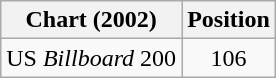<table class="wikitable">
<tr>
<th>Chart (2002)</th>
<th>Position</th>
</tr>
<tr>
<td>US <em>Billboard</em> 200</td>
<td align="center">106</td>
</tr>
</table>
